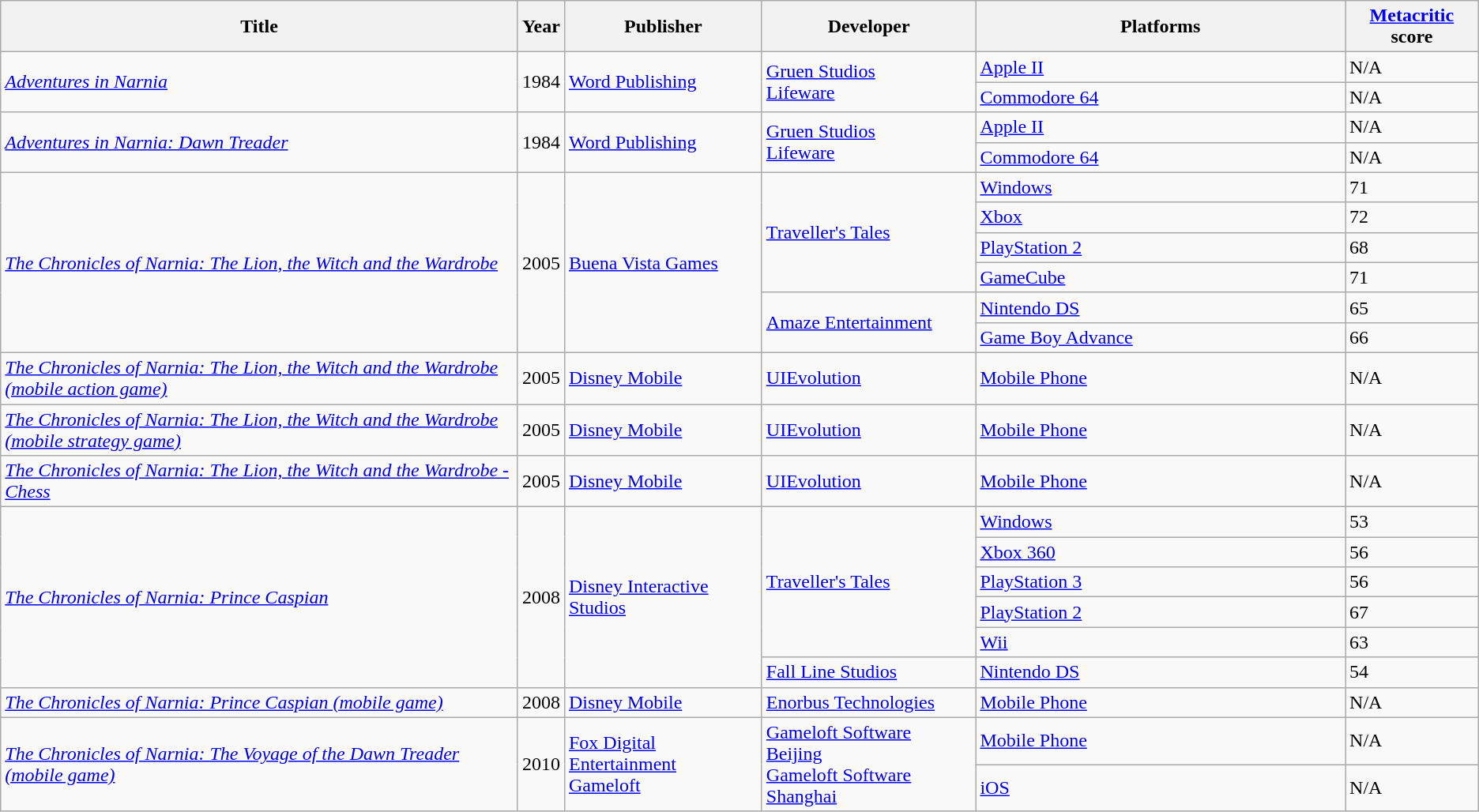<table class="wikitable sortable">
<tr>
<th class="unsortable" width=35%>Title</th>
<th>Year</th>
<th>Publisher</th>
<th>Developer</th>
<th width=25%>Platforms</th>
<th><a href='#'>Metacritic</a> score</th>
</tr>
<tr>
<td rowspan=2><em><a href='#'>Adventures in Narnia</a></em></td>
<td rowspan=2>1984</td>
<td rowspan=2><a href='#'>Word Publishing</a></td>
<td rowspan=2><a href='#'>Gruen Studios</a><br><a href='#'>Lifeware</a></td>
<td><a href='#'>Apple II</a></td>
<td>N/A</td>
</tr>
<tr>
<td><a href='#'>Commodore 64</a></td>
<td>N/A</td>
</tr>
<tr>
<td rowspan=2><em><a href='#'>Adventures in Narnia: Dawn Treader</a></em></td>
<td rowspan=2>1984</td>
<td rowspan=2><a href='#'>Word Publishing</a></td>
<td rowspan=2><a href='#'>Gruen Studios</a><br><a href='#'>Lifeware</a></td>
<td><a href='#'>Apple II</a></td>
<td>N/A</td>
</tr>
<tr>
<td><a href='#'>Commodore 64</a></td>
<td>N/A</td>
</tr>
<tr>
<td rowspan=6><em><a href='#'>The Chronicles of Narnia: The Lion, the Witch and the Wardrobe</a></em></td>
<td rowspan=6>2005</td>
<td rowspan=6><a href='#'>Buena Vista Games</a></td>
<td rowspan=4><a href='#'>Traveller's Tales</a></td>
<td><a href='#'>Windows</a></td>
<td>71</td>
</tr>
<tr>
<td><a href='#'>Xbox</a></td>
<td>72</td>
</tr>
<tr>
<td><a href='#'>PlayStation 2</a></td>
<td>68</td>
</tr>
<tr>
<td><a href='#'>GameCube</a></td>
<td>71</td>
</tr>
<tr>
<td rowspan=2><a href='#'>Amaze Entertainment</a></td>
<td><a href='#'>Nintendo DS</a></td>
<td>65</td>
</tr>
<tr>
<td><a href='#'>Game Boy Advance</a></td>
<td>66</td>
</tr>
<tr>
<td><em><a href='#'>The Chronicles of Narnia: The Lion, the Witch and the Wardrobe (mobile action game)</a></em></td>
<td>2005</td>
<td><a href='#'>Disney Mobile</a></td>
<td><a href='#'>UIEvolution</a></td>
<td><a href='#'>Mobile Phone</a></td>
<td>N/A</td>
</tr>
<tr>
<td><em><a href='#'>The Chronicles of Narnia: The Lion, the Witch and the Wardrobe (mobile strategy game)</a></em></td>
<td>2005</td>
<td><a href='#'>Disney Mobile</a></td>
<td><a href='#'>UIEvolution</a></td>
<td><a href='#'>Mobile Phone</a></td>
<td>N/A</td>
</tr>
<tr>
<td><em><a href='#'>The Chronicles of Narnia: The Lion, the Witch and the Wardrobe - Chess</a></em></td>
<td>2005</td>
<td><a href='#'>Disney Mobile</a></td>
<td><a href='#'>UIEvolution</a></td>
<td><a href='#'>Mobile Phone</a></td>
<td>N/A</td>
</tr>
<tr>
<td rowspan=6><em><a href='#'>The Chronicles of Narnia: Prince Caspian</a></em></td>
<td rowspan=6>2008</td>
<td rowspan=6><a href='#'>Disney Interactive Studios</a></td>
<td rowspan=5><a href='#'>Traveller's Tales</a></td>
<td><a href='#'>Windows</a></td>
<td>53</td>
</tr>
<tr>
<td><a href='#'>Xbox 360</a></td>
<td>56</td>
</tr>
<tr>
<td><a href='#'>PlayStation 3</a></td>
<td>56</td>
</tr>
<tr>
<td><a href='#'>PlayStation 2</a></td>
<td>67</td>
</tr>
<tr>
<td><a href='#'>Wii</a></td>
<td>63</td>
</tr>
<tr>
<td><a href='#'>Fall Line Studios</a></td>
<td><a href='#'>Nintendo DS</a></td>
<td>54</td>
</tr>
<tr>
<td><em><a href='#'>The Chronicles of Narnia: Prince Caspian (mobile game)</a></em></td>
<td>2008</td>
<td><a href='#'>Disney Mobile</a></td>
<td><a href='#'>Enorbus Technologies</a></td>
<td><a href='#'>Mobile Phone</a></td>
<td>N/A</td>
</tr>
<tr>
<td rowspan=2><em><a href='#'>The Chronicles of Narnia: The Voyage of the Dawn Treader (mobile game)</a></em></td>
<td rowspan=2>2010</td>
<td rowspan=2><a href='#'>Fox Digital Entertainment</a><br><a href='#'>Gameloft</a></td>
<td rowspan=2><a href='#'>Gameloft Software Beijing</a><br><a href='#'>Gameloft Software Shanghai</a></td>
<td><a href='#'>Mobile Phone</a></td>
<td>N/A</td>
</tr>
<tr>
<td><a href='#'>iOS</a></td>
<td>N/A</td>
</tr>
</table>
